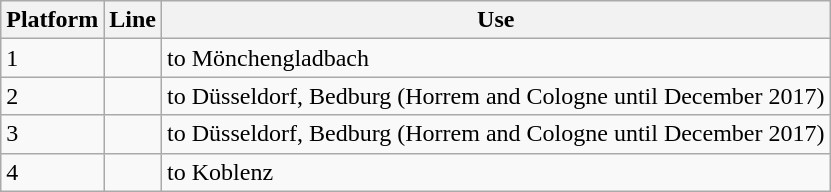<table class="wikitable">
<tr>
<th>Platform</th>
<th>Line</th>
<th>Use</th>
</tr>
<tr>
<td>1</td>
<td> </td>
<td>to Mönchengladbach</td>
</tr>
<tr>
<td>2</td>
<td></td>
<td>to Düsseldorf, Bedburg (Horrem and Cologne until December 2017)</td>
</tr>
<tr>
<td>3</td>
<td></td>
<td>to Düsseldorf, Bedburg (Horrem and Cologne until December 2017)</td>
</tr>
<tr>
<td>4</td>
<td> </td>
<td>to Koblenz</td>
</tr>
</table>
